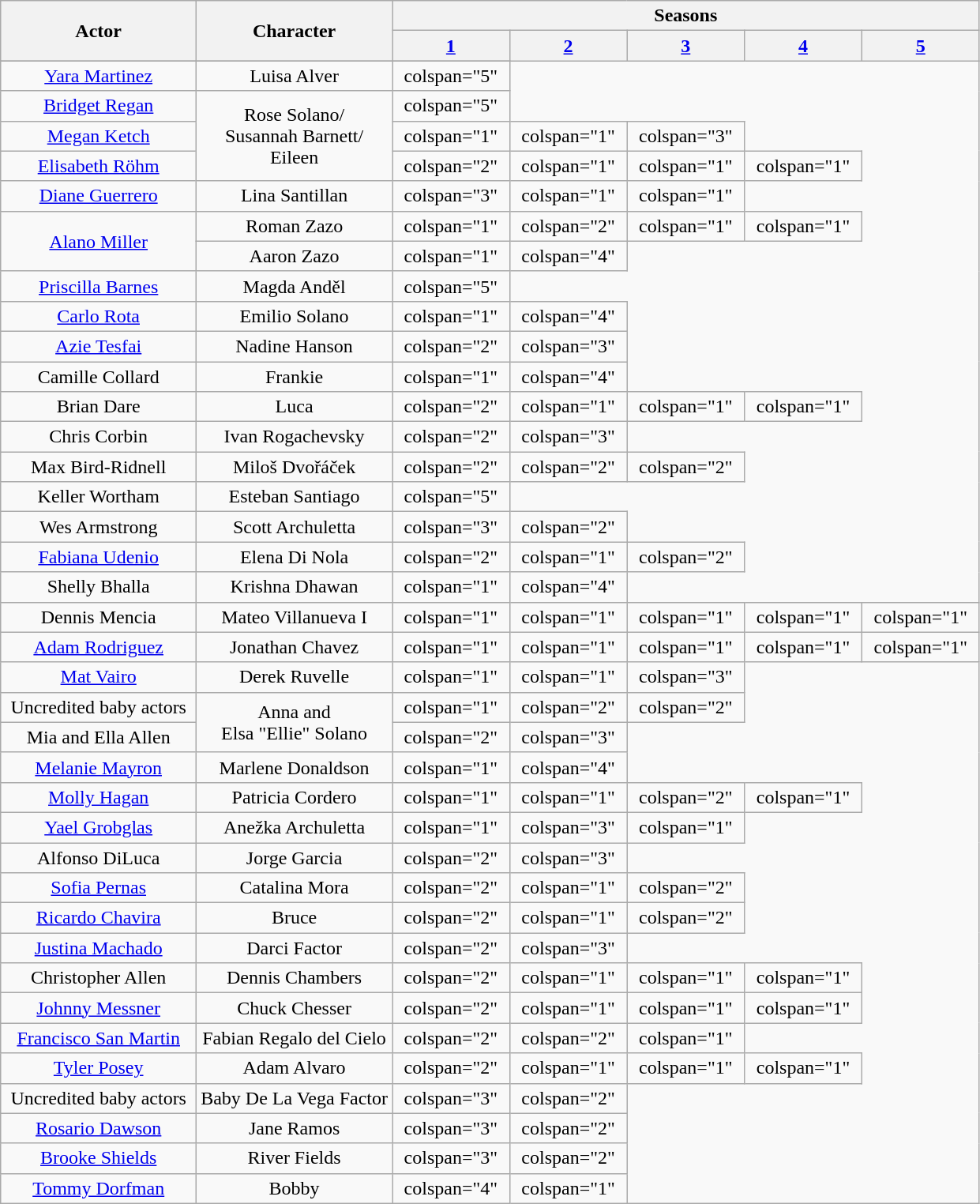<table class="wikitable plainrowheaders" style="text-align:center;">
<tr>
<th scope="col" rowspan="2" style="width:20%;">Actor</th>
<th scope="col" rowspan="2" style="width:20%;">Character</th>
<th scope="col" colspan="5" style="width:60%;">Seasons</th>
</tr>
<tr>
<th scope="col" style="width:12%;"><a href='#'>1</a></th>
<th scope="col" style="width:12%;"><a href='#'>2</a></th>
<th scope="col" style="width:12%;"><a href='#'>3</a></th>
<th scope="col" style="width:12%;"><a href='#'>4</a></th>
<th scope="col" style="width:12%;"><a href='#'>5</a></th>
</tr>
<tr>
</tr>
<tr>
<td scope="row"><a href='#'>Yara Martinez</a></td>
<td>Luisa Alver</td>
<td>colspan="5" </td>
</tr>
<tr>
<td><a href='#'>Bridget Regan</a></td>
<td rowspan="3">Rose Solano/<br>Susannah Barnett/<br>Eileen</td>
<td>colspan="5" </td>
</tr>
<tr>
<td><a href='#'>Megan Ketch</a></td>
<td>colspan="1" </td>
<td>colspan="1" </td>
<td>colspan="3" </td>
</tr>
<tr>
<td><a href='#'>Elisabeth Röhm</a></td>
<td>colspan="2" </td>
<td>colspan="1" </td>
<td>colspan="1" </td>
<td>colspan="1" </td>
</tr>
<tr>
<td scope="row"><a href='#'>Diane Guerrero</a></td>
<td>Lina Santillan</td>
<td>colspan="3" </td>
<td>colspan="1" </td>
<td>colspan="1" </td>
</tr>
<tr>
<td rowspan="2"><a href='#'>Alano Miller</a></td>
<td>Roman Zazo</td>
<td>colspan="1" </td>
<td>colspan="2" </td>
<td>colspan="1" </td>
<td>colspan="1" </td>
</tr>
<tr>
<td>Aaron Zazo</td>
<td>colspan="1" </td>
<td>colspan="4" </td>
</tr>
<tr>
<td scope="row"><a href='#'>Priscilla Barnes</a></td>
<td>Magda Anděl</td>
<td>colspan="5" </td>
</tr>
<tr>
<td scope="row"><a href='#'>Carlo Rota</a></td>
<td>Emilio Solano</td>
<td>colspan="1" </td>
<td>colspan="4" </td>
</tr>
<tr>
<td scope="row"><a href='#'>Azie Tesfai</a></td>
<td>Nadine Hanson</td>
<td>colspan="2" </td>
<td>colspan="3" </td>
</tr>
<tr>
<td scope="row">Camille Collard</td>
<td>Frankie</td>
<td>colspan="1" </td>
<td>colspan="4" </td>
</tr>
<tr>
<td scope="row">Brian Dare</td>
<td>Luca</td>
<td>colspan="2" </td>
<td>colspan="1" </td>
<td>colspan="1" </td>
<td>colspan="1" </td>
</tr>
<tr>
<td scope="row">Chris Corbin</td>
<td>Ivan Rogachevsky</td>
<td>colspan="2" </td>
<td>colspan="3" </td>
</tr>
<tr>
<td scope="row">Max Bird-Ridnell</td>
<td>Miloš Dvořáček</td>
<td>colspan="2" </td>
<td>colspan="2" </td>
<td>colspan="2" </td>
</tr>
<tr>
<td scope="row">Keller Wortham</td>
<td>Esteban Santiago</td>
<td>colspan="5" </td>
</tr>
<tr>
<td scope="row">Wes Armstrong</td>
<td>Scott Archuletta</td>
<td>colspan="3" </td>
<td>colspan="2" </td>
</tr>
<tr>
<td scope="row"><a href='#'>Fabiana Udenio</a></td>
<td>Elena Di Nola</td>
<td>colspan="2" </td>
<td>colspan="1" </td>
<td>colspan="2" </td>
</tr>
<tr>
<td scope="row">Shelly Bhalla</td>
<td>Krishna Dhawan</td>
<td>colspan="1" </td>
<td>colspan="4" </td>
</tr>
<tr>
<td scope="row">Dennis Mencia</td>
<td>Mateo Villanueva I</td>
<td>colspan="1" </td>
<td>colspan="1" </td>
<td>colspan="1" </td>
<td>colspan="1" </td>
<td>colspan="1" </td>
</tr>
<tr>
<td scope="row"><a href='#'>Adam Rodriguez</a></td>
<td>Jonathan Chavez</td>
<td>colspan="1" </td>
<td>colspan="1" </td>
<td>colspan="1" </td>
<td>colspan="1" </td>
<td>colspan="1" </td>
</tr>
<tr>
<td scope="row"><a href='#'>Mat Vairo</a></td>
<td>Derek Ruvelle</td>
<td>colspan="1" </td>
<td>colspan="1" </td>
<td>colspan="3" </td>
</tr>
<tr>
<td scope="row">Uncredited baby actors</td>
<td rowspan="2">Anna and <br> Elsa "Ellie" Solano</td>
<td>colspan="1" </td>
<td>colspan="2" </td>
<td>colspan="2" </td>
</tr>
<tr>
<td scope="row">Mia and Ella Allen</td>
<td>colspan="2" </td>
<td>colspan="3" </td>
</tr>
<tr>
<td scope="row"><a href='#'>Melanie Mayron</a></td>
<td>Marlene Donaldson</td>
<td>colspan="1" </td>
<td>colspan="4" </td>
</tr>
<tr>
<td scope="row"><a href='#'>Molly Hagan</a></td>
<td>Patricia Cordero</td>
<td>colspan="1" </td>
<td>colspan="1" </td>
<td>colspan="2" </td>
<td>colspan="1" </td>
</tr>
<tr>
<td scope="row"><a href='#'>Yael Grobglas</a></td>
<td>Anežka Archuletta</td>
<td>colspan="1" </td>
<td>colspan="3" </td>
<td>colspan="1" </td>
</tr>
<tr>
<td scope="row">Alfonso DiLuca</td>
<td>Jorge Garcia</td>
<td>colspan="2" </td>
<td>colspan="3" </td>
</tr>
<tr>
<td scope="row"><a href='#'>Sofia Pernas</a></td>
<td>Catalina Mora</td>
<td>colspan="2" </td>
<td>colspan="1" </td>
<td>colspan="2" </td>
</tr>
<tr>
<td scope="row"><a href='#'>Ricardo Chavira</a></td>
<td>Bruce</td>
<td>colspan="2" </td>
<td>colspan="1" </td>
<td>colspan="2" </td>
</tr>
<tr>
<td scope="row"><a href='#'>Justina Machado</a></td>
<td>Darci Factor</td>
<td>colspan="2" </td>
<td>colspan="3" </td>
</tr>
<tr>
<td scope="row">Christopher Allen</td>
<td>Dennis Chambers</td>
<td>colspan="2" </td>
<td>colspan="1" </td>
<td>colspan="1" </td>
<td>colspan="1" </td>
</tr>
<tr>
<td scope="row"><a href='#'>Johnny Messner</a></td>
<td>Chuck Chesser</td>
<td>colspan="2" </td>
<td>colspan="1" </td>
<td>colspan="1" </td>
<td>colspan="1" </td>
</tr>
<tr>
<td scope="row"><a href='#'>Francisco San Martin</a></td>
<td>Fabian Regalo del Cielo</td>
<td>colspan="2" </td>
<td>colspan="2" </td>
<td>colspan="1" </td>
</tr>
<tr>
<td scope="row"><a href='#'>Tyler Posey</a></td>
<td>Adam Alvaro</td>
<td>colspan="2" </td>
<td>colspan="1" </td>
<td>colspan="1" </td>
<td>colspan="1" </td>
</tr>
<tr>
<td scope="row">Uncredited baby actors</td>
<td>Baby De La Vega Factor</td>
<td>colspan="3" </td>
<td>colspan="2" </td>
</tr>
<tr>
<td scope="row"><a href='#'>Rosario Dawson</a></td>
<td>Jane Ramos</td>
<td>colspan="3" </td>
<td>colspan="2" </td>
</tr>
<tr>
<td scope="row"><a href='#'>Brooke Shields</a></td>
<td>River Fields</td>
<td>colspan="3" </td>
<td>colspan="2" </td>
</tr>
<tr>
<td scope="row"><a href='#'>Tommy Dorfman</a></td>
<td>Bobby</td>
<td>colspan="4" </td>
<td>colspan="1" </td>
</tr>
</table>
